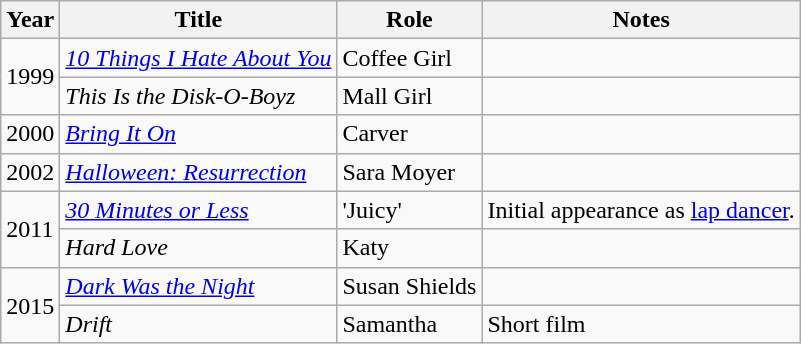<table class="wikitable sortable">
<tr>
<th>Year</th>
<th>Title</th>
<th>Role</th>
<th>Notes</th>
</tr>
<tr>
<td rowspan=2>1999</td>
<td><em><a href='#'>10 Things I Hate About You</a></em></td>
<td>Coffee Girl</td>
<td></td>
</tr>
<tr>
<td><em>This Is the Disk-O-Boyz</em></td>
<td>Mall Girl</td>
<td></td>
</tr>
<tr>
<td>2000</td>
<td><em><a href='#'>Bring It On</a></em></td>
<td>Carver</td>
<td></td>
</tr>
<tr>
<td>2002</td>
<td><em><a href='#'>Halloween: Resurrection</a></em></td>
<td>Sara Moyer</td>
<td></td>
</tr>
<tr>
<td rowspan=2>2011</td>
<td><em><a href='#'>30 Minutes or Less</a></em></td>
<td>'Juicy'</td>
<td>Initial appearance as <a href='#'>lap dancer</a>.</td>
</tr>
<tr>
<td><em>Hard Love</em></td>
<td>Katy</td>
<td></td>
</tr>
<tr>
<td rowspan=2>2015</td>
<td><em><a href='#'>Dark Was the Night</a></em></td>
<td>Susan Shields</td>
<td></td>
</tr>
<tr>
<td><em>Drift</em></td>
<td>Samantha</td>
<td>Short film</td>
</tr>
</table>
